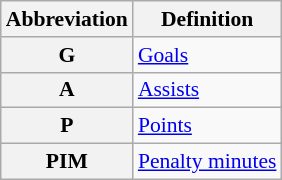<table class="wikitable" style="font-size:90%;">
<tr>
<th scope="col">Abbreviation</th>
<th scope="col">Definition</th>
</tr>
<tr>
<th scope="row">G</th>
<td><a href='#'>Goals</a></td>
</tr>
<tr>
<th scope="row">A</th>
<td><a href='#'>Assists</a></td>
</tr>
<tr>
<th scope="row">P</th>
<td><a href='#'>Points</a></td>
</tr>
<tr>
<th scope="row">PIM</th>
<td><a href='#'>Penalty minutes</a></td>
</tr>
</table>
